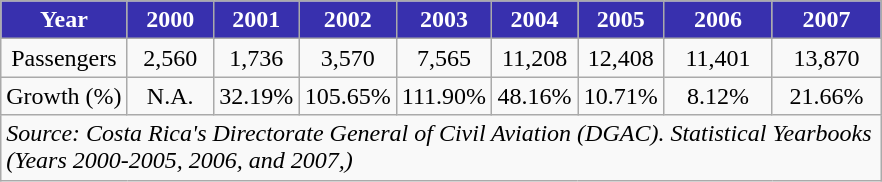<table class="sortable wikitable toccolours" style="text-align:center">
<tr>
<th style="background:#3830AE;color:white">Year</th>
<th style="background:#3830AE;color:white; width:50px">2000</th>
<th style="background:#3830AE;color:white; width:50px">2001</th>
<th style="background:#3830AE;color:white; width:50px">2002</th>
<th style="background:#3830AE;color:white; width:50px">2003</th>
<th style="background:#3830AE;color:white; width:50px">2004</th>
<th style="background:#3830AE;color:white; width:50px">2005</th>
<th style="background:#3830AE;color:white; width:65px">2006</th>
<th style="background:#3830AE;color:white; width:65px">2007</th>
</tr>
<tr>
<td>Passengers</td>
<td>2,560</td>
<td>1,736</td>
<td>3,570</td>
<td>7,565</td>
<td>11,208</td>
<td>12,408</td>
<td>11,401</td>
<td>13,870</td>
</tr>
<tr>
<td>Growth (%)</td>
<td>N.A.</td>
<td> 32.19%</td>
<td>105.65%</td>
<td>111.90%</td>
<td> 48.16%</td>
<td> 10.71%</td>
<td> 8.12%</td>
<td> 21.66%</td>
</tr>
<tr>
<td colspan="9" style="text-align:left;"><em>Source: Costa Rica's Directorate General of Civil Aviation (DGAC). Statistical Yearbooks<br>(Years 2000-2005, 2006, and 2007,)</em></td>
</tr>
</table>
